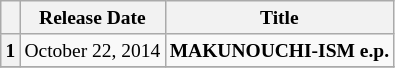<table class="wikitable" style="font-size:small">
<tr>
<th></th>
<th>Release Date</th>
<th>Title</th>
</tr>
<tr>
<th>1</th>
<td>October 22, 2014</td>
<td><strong>MAKUNOUCHI-ISM e.p.</strong></td>
</tr>
<tr>
</tr>
</table>
